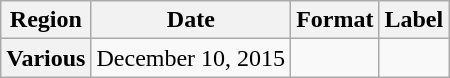<table class="wikitable plainrowheaders">
<tr>
<th scope="col">Region</th>
<th scope="col">Date</th>
<th scope="col">Format</th>
<th scope="col">Label</th>
</tr>
<tr>
<th scope="row">Various</th>
<td>December 10, 2015</td>
<td></td>
<td></td>
</tr>
</table>
